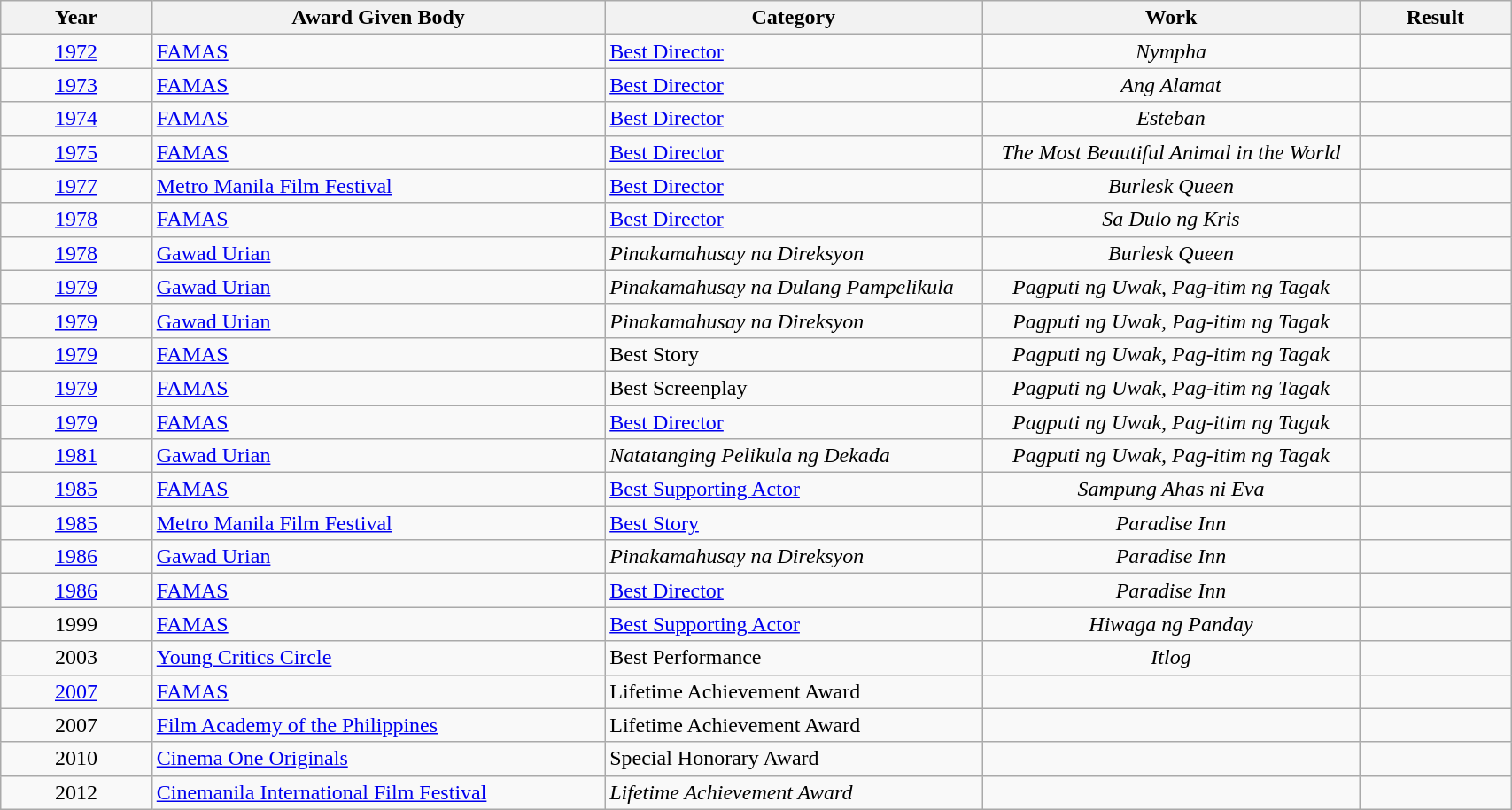<table | width="90%" class="wikitable sortable">
<tr>
<th width="10%">Year</th>
<th width="30%">Award Given Body</th>
<th width="25%">Category</th>
<th width="25%">Work</th>
<th width="10%">Result</th>
</tr>
<tr>
<td align="center"><a href='#'>1972</a></td>
<td align="left"><a href='#'>FAMAS</a></td>
<td align="left"><a href='#'>Best Director</a></td>
<td align="center"><em>Nympha</em></td>
<td></td>
</tr>
<tr>
<td align="center"><a href='#'>1973</a></td>
<td align="left"><a href='#'>FAMAS</a></td>
<td align="left"><a href='#'>Best Director</a></td>
<td align="center"><em>Ang Alamat</em></td>
<td></td>
</tr>
<tr>
<td align="center"><a href='#'>1974</a></td>
<td align="left"><a href='#'>FAMAS</a></td>
<td align="left"><a href='#'>Best Director</a></td>
<td align="center"><em>Esteban</em></td>
<td></td>
</tr>
<tr>
<td align="center"><a href='#'>1975</a></td>
<td align="left"><a href='#'>FAMAS</a></td>
<td align="left"><a href='#'>Best Director</a></td>
<td align="center"><em>The Most Beautiful Animal in the World</em></td>
<td></td>
</tr>
<tr>
<td align="center"><a href='#'>1977</a></td>
<td align="left"><a href='#'>Metro Manila Film Festival</a></td>
<td align="left"><a href='#'>Best Director</a></td>
<td align="center"><em>Burlesk Queen</em></td>
<td></td>
</tr>
<tr>
<td align="center"><a href='#'>1978</a></td>
<td align="left"><a href='#'>FAMAS</a></td>
<td align="left"><a href='#'>Best Director</a></td>
<td align="center"><em>Sa Dulo ng Kris</em></td>
<td></td>
</tr>
<tr>
<td align="center"><a href='#'>1978</a></td>
<td align="left"><a href='#'>Gawad Urian</a></td>
<td align="left"><em>Pinakamahusay na Direksyon</em></td>
<td align="center"><em>Burlesk Queen</em></td>
<td></td>
</tr>
<tr>
<td align="center"><a href='#'>1979</a></td>
<td align="left"><a href='#'>Gawad Urian</a></td>
<td align="left"><em>Pinakamahusay na Dulang Pampelikula</em></td>
<td align="center"><em>Pagputi ng Uwak, Pag-itim ng Tagak</em></td>
<td></td>
</tr>
<tr>
<td align="center"><a href='#'>1979</a></td>
<td align="left"><a href='#'>Gawad Urian</a></td>
<td align="left"><em>Pinakamahusay na Direksyon</em></td>
<td align="center"><em>Pagputi ng Uwak, Pag-itim ng Tagak</em></td>
<td></td>
</tr>
<tr>
<td align="center"><a href='#'>1979</a></td>
<td align="left"><a href='#'>FAMAS</a></td>
<td align="left">Best Story</td>
<td align="center"><em>Pagputi ng Uwak, Pag-itim ng Tagak</em></td>
<td></td>
</tr>
<tr>
<td align="center"><a href='#'>1979</a></td>
<td align="left"><a href='#'>FAMAS</a></td>
<td align="left">Best Screenplay</td>
<td align="center"><em>Pagputi ng Uwak, Pag-itim ng Tagak</em></td>
<td></td>
</tr>
<tr>
<td align="center"><a href='#'>1979</a></td>
<td align="left"><a href='#'>FAMAS</a></td>
<td align="left"><a href='#'>Best Director</a></td>
<td align="center"><em>Pagputi ng Uwak, Pag-itim ng Tagak</em></td>
<td></td>
</tr>
<tr>
<td align="center"><a href='#'>1981</a></td>
<td align="left"><a href='#'>Gawad Urian</a></td>
<td align="left"><em>Natatanging Pelikula ng Dekada</em></td>
<td align="center"><em>Pagputi ng Uwak, Pag-itim ng Tagak</em></td>
<td></td>
</tr>
<tr>
<td align="center"><a href='#'>1985</a></td>
<td align="left"><a href='#'>FAMAS</a></td>
<td align="left"><a href='#'>Best Supporting Actor</a></td>
<td align="center"><em>Sampung Ahas ni Eva</em></td>
<td></td>
</tr>
<tr>
<td align="center"><a href='#'>1985</a></td>
<td align="left"><a href='#'>Metro Manila Film Festival</a></td>
<td align="left"><a href='#'>Best Story</a></td>
<td align="center"><em>Paradise Inn</em></td>
<td></td>
</tr>
<tr>
<td align="center"><a href='#'>1986</a></td>
<td align="left"><a href='#'>Gawad Urian</a></td>
<td align="left"><em>Pinakamahusay na Direksyon</em></td>
<td align="center"><em>Paradise Inn</em></td>
<td></td>
</tr>
<tr>
<td align="center"><a href='#'>1986</a></td>
<td align="left"><a href='#'>FAMAS</a></td>
<td align="left"><a href='#'>Best Director</a></td>
<td align="center"><em>Paradise Inn</em></td>
<td></td>
</tr>
<tr>
<td align="center">1999</td>
<td align="left"><a href='#'>FAMAS</a></td>
<td align="left"><a href='#'>Best Supporting Actor</a></td>
<td align="center"><em>Hiwaga ng Panday</em></td>
<td></td>
</tr>
<tr>
<td align="center">2003</td>
<td align="left"><a href='#'>Young Critics Circle</a></td>
<td align="left">Best Performance</td>
<td align="center"><em>Itlog</em></td>
<td></td>
</tr>
<tr>
<td align="center"><a href='#'>2007</a></td>
<td align="left"><a href='#'>FAMAS</a></td>
<td align="left">Lifetime Achievement Award</td>
<td align="center"></td>
<td></td>
</tr>
<tr>
<td align="center">2007</td>
<td align="left"><a href='#'>Film Academy of the Philippines</a></td>
<td align="left">Lifetime Achievement Award</td>
<td align="center"></td>
<td></td>
</tr>
<tr>
<td align="center">2010</td>
<td align="left"><a href='#'>Cinema One Originals</a></td>
<td align="left">Special Honorary Award</td>
<td align="center"></td>
<td></td>
</tr>
<tr>
<td align="center">2012</td>
<td align="left"><a href='#'>Cinemanila International Film Festival</a></td>
<td align="left"><em>Lifetime Achievement Award</em></td>
<td align="center"></td>
<td></td>
</tr>
</table>
